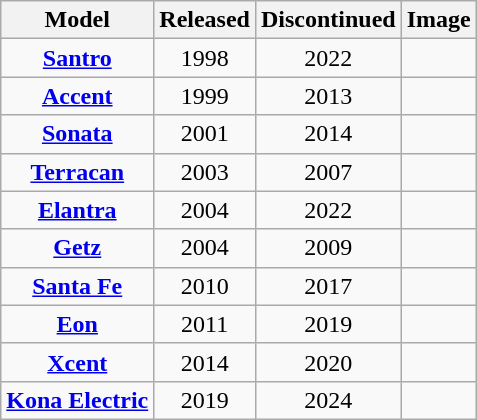<table class="wikitable" style="text-align:center">
<tr>
<th>Model</th>
<th>Released</th>
<th>Discontinued</th>
<th>Image</th>
</tr>
<tr>
<td><strong><a href='#'>Santro</a></strong></td>
<td>1998</td>
<td>2022</td>
<td></td>
</tr>
<tr>
<td><strong><a href='#'>Accent</a></strong></td>
<td>1999</td>
<td>2013</td>
<td></td>
</tr>
<tr>
<td><strong><a href='#'>Sonata</a></strong></td>
<td>2001</td>
<td>2014</td>
<td></td>
</tr>
<tr>
<td><strong><a href='#'>Terracan</a></strong></td>
<td>2003</td>
<td>2007</td>
<td></td>
</tr>
<tr>
<td><strong><a href='#'>Elantra</a></strong></td>
<td>2004</td>
<td>2022</td>
<td></td>
</tr>
<tr>
<td><strong><a href='#'>Getz</a></strong></td>
<td>2004</td>
<td>2009</td>
<td></td>
</tr>
<tr>
<td><strong><a href='#'>Santa Fe</a></strong></td>
<td>2010</td>
<td>2017</td>
<td></td>
</tr>
<tr>
<td><strong><a href='#'>Eon</a></strong></td>
<td>2011</td>
<td>2019</td>
<td></td>
</tr>
<tr>
<td><strong><a href='#'>Xcent</a></strong></td>
<td>2014</td>
<td>2020</td>
<td></td>
</tr>
<tr>
<td><strong><a href='#'>Kona Electric</a></strong></td>
<td>2019</td>
<td>2024</td>
<td></td>
</tr>
</table>
